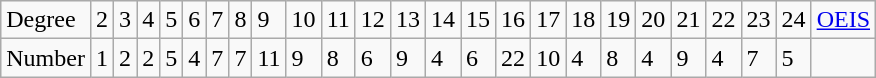<table class="wikitable">
<tr>
<td>Degree</td>
<td>2</td>
<td>3</td>
<td>4</td>
<td>5</td>
<td>6</td>
<td>7</td>
<td>8</td>
<td>9</td>
<td>10</td>
<td>11</td>
<td>12</td>
<td>13</td>
<td>14</td>
<td>15</td>
<td>16</td>
<td>17</td>
<td>18</td>
<td>19</td>
<td>20</td>
<td>21</td>
<td>22</td>
<td>23</td>
<td>24</td>
<td><a href='#'>OEIS</a></td>
</tr>
<tr>
<td>Number</td>
<td>1</td>
<td>2</td>
<td>2</td>
<td>5</td>
<td>4</td>
<td>7</td>
<td>7</td>
<td>11</td>
<td>9</td>
<td>8</td>
<td>6</td>
<td>9</td>
<td>4</td>
<td>6</td>
<td>22</td>
<td>10</td>
<td>4</td>
<td>8</td>
<td>4</td>
<td>9</td>
<td>4</td>
<td>7</td>
<td>5</td>
<td></td>
</tr>
</table>
